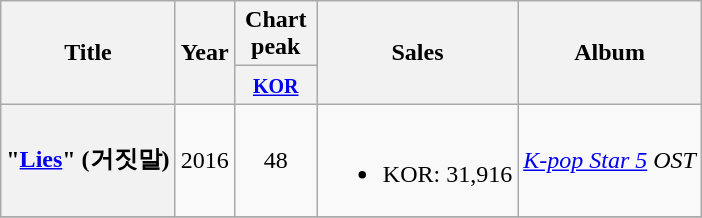<table class="wikitable plainrowheaders" style="text-align:center">
<tr>
<th scope="col" rowspan="2">Title</th>
<th scope="col" rowspan="2">Year</th>
<th scope="col" rowspan="1" style="width:3em;">Chart peak</th>
<th rowspan="2">Sales</th>
<th scope="col" rowspan="2">Album</th>
</tr>
<tr>
<th><small><a href='#'>KOR</a></small><br></th>
</tr>
<tr>
<th scope="row">"<a href='#'>Lies</a>" (거짓말)</th>
<td>2016</td>
<td>48</td>
<td><br><ul><li>KOR: 31,916</li></ul></td>
<td><em><a href='#'>K-pop Star 5</a> OST</em></td>
</tr>
<tr>
</tr>
</table>
